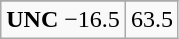<table class="wikitable">
<tr align="center">
</tr>
<tr align="center">
<td><strong>UNC</strong> −16.5</td>
<td>63.5</td>
</tr>
</table>
